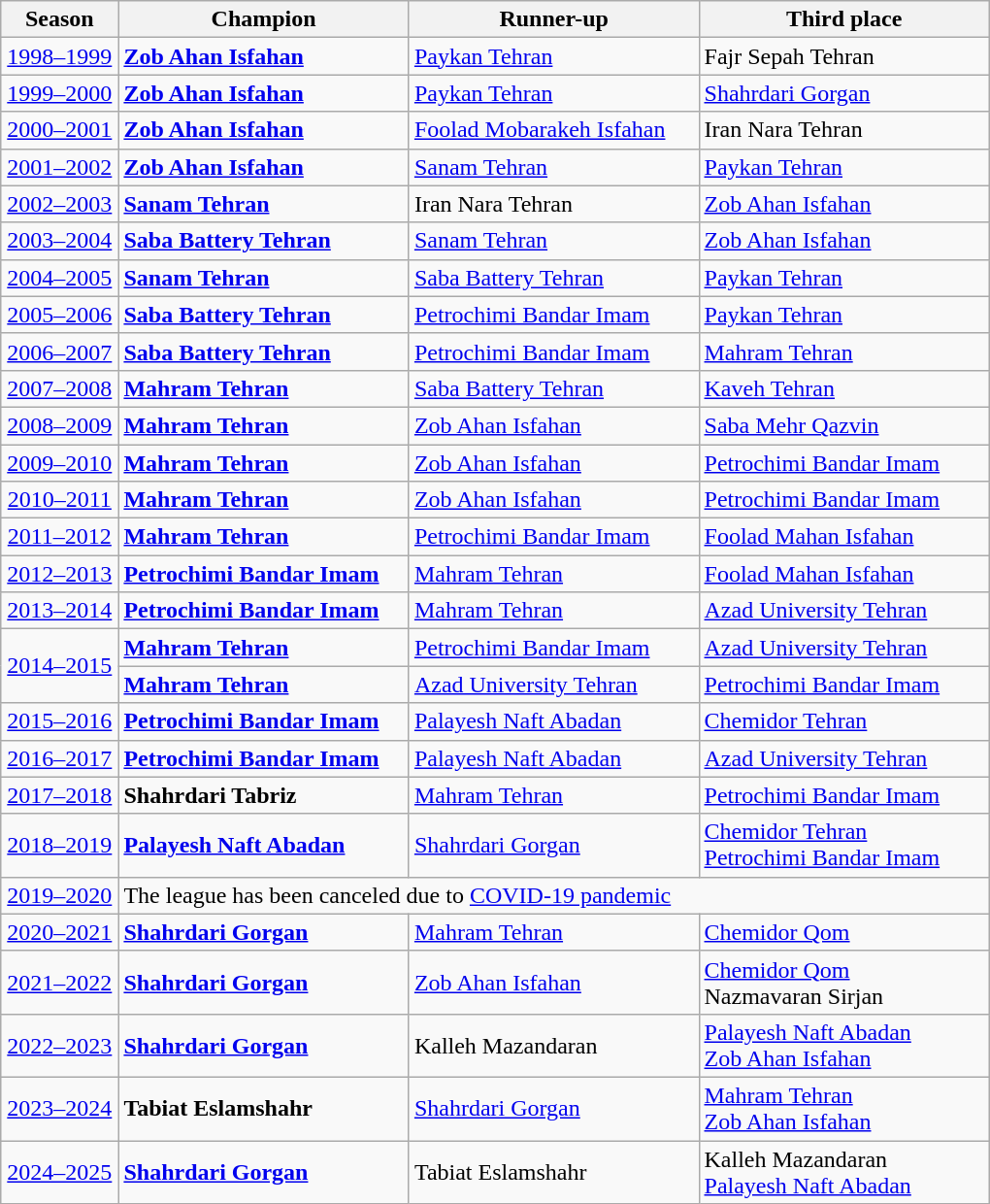<table class="wikitable" width=680>
<tr>
<th width=80>Season</th>
<th width=220>Champion</th>
<th width=220>Runner-up</th>
<th width=220>Third place</th>
</tr>
<tr>
<td align=center><a href='#'>1998–1999</a></td>
<td><strong><a href='#'>Zob Ahan Isfahan</a></strong></td>
<td><a href='#'>Paykan Tehran</a></td>
<td>Fajr Sepah Tehran</td>
</tr>
<tr>
<td align=center><a href='#'>1999–2000</a></td>
<td><strong><a href='#'>Zob Ahan Isfahan</a></strong></td>
<td><a href='#'>Paykan Tehran</a></td>
<td><a href='#'>Shahrdari Gorgan</a></td>
</tr>
<tr>
<td align=center><a href='#'>2000–2001</a></td>
<td><strong><a href='#'>Zob Ahan Isfahan</a></strong></td>
<td><a href='#'>Foolad Mobarakeh Isfahan</a></td>
<td>Iran Nara Tehran</td>
</tr>
<tr>
<td align=center><a href='#'>2001–2002</a></td>
<td><strong><a href='#'>Zob Ahan Isfahan</a></strong></td>
<td><a href='#'>Sanam Tehran</a></td>
<td><a href='#'>Paykan Tehran</a></td>
</tr>
<tr>
<td align=center><a href='#'>2002–2003</a></td>
<td><strong><a href='#'>Sanam Tehran</a></strong></td>
<td>Iran Nara Tehran</td>
<td><a href='#'>Zob Ahan Isfahan</a></td>
</tr>
<tr>
<td align=center><a href='#'>2003–2004</a></td>
<td><strong><a href='#'>Saba Battery Tehran</a></strong></td>
<td><a href='#'>Sanam Tehran</a></td>
<td><a href='#'>Zob Ahan Isfahan</a></td>
</tr>
<tr>
<td align=center><a href='#'>2004–2005</a></td>
<td><strong><a href='#'>Sanam Tehran</a></strong></td>
<td><a href='#'>Saba Battery Tehran</a></td>
<td><a href='#'>Paykan Tehran</a></td>
</tr>
<tr>
<td align=center><a href='#'>2005–2006</a></td>
<td><strong><a href='#'>Saba Battery Tehran</a></strong></td>
<td><a href='#'>Petrochimi Bandar Imam</a></td>
<td><a href='#'>Paykan Tehran</a></td>
</tr>
<tr>
<td align=center><a href='#'>2006–2007</a></td>
<td><strong><a href='#'>Saba Battery Tehran</a></strong></td>
<td><a href='#'>Petrochimi Bandar Imam</a></td>
<td><a href='#'>Mahram Tehran</a></td>
</tr>
<tr>
<td align=center><a href='#'>2007–2008</a></td>
<td><strong><a href='#'>Mahram Tehran</a></strong></td>
<td><a href='#'>Saba Battery Tehran</a></td>
<td><a href='#'>Kaveh Tehran</a></td>
</tr>
<tr>
<td align=center><a href='#'>2008–2009</a></td>
<td><strong><a href='#'>Mahram Tehran</a></strong></td>
<td><a href='#'>Zob Ahan Isfahan</a></td>
<td><a href='#'>Saba Mehr Qazvin</a></td>
</tr>
<tr>
<td align=center><a href='#'>2009–2010</a></td>
<td><strong><a href='#'>Mahram Tehran</a></strong></td>
<td><a href='#'>Zob Ahan Isfahan</a></td>
<td><a href='#'>Petrochimi Bandar Imam</a></td>
</tr>
<tr>
<td align=center><a href='#'>2010–2011</a></td>
<td><strong><a href='#'>Mahram Tehran</a></strong></td>
<td><a href='#'>Zob Ahan Isfahan</a></td>
<td><a href='#'>Petrochimi Bandar Imam</a></td>
</tr>
<tr>
<td align=center><a href='#'>2011–2012</a></td>
<td><strong><a href='#'>Mahram Tehran</a></strong></td>
<td><a href='#'>Petrochimi Bandar Imam</a></td>
<td><a href='#'>Foolad Mahan Isfahan</a></td>
</tr>
<tr>
<td align=center><a href='#'>2012–2013</a></td>
<td><strong><a href='#'>Petrochimi Bandar Imam</a></strong></td>
<td><a href='#'>Mahram Tehran</a></td>
<td><a href='#'>Foolad Mahan Isfahan</a></td>
</tr>
<tr>
<td align=center><a href='#'>2013–2014</a></td>
<td><strong><a href='#'>Petrochimi Bandar Imam</a></strong></td>
<td><a href='#'>Mahram Tehran</a></td>
<td><a href='#'>Azad University Tehran</a></td>
</tr>
<tr>
<td rowspan=2 align=center><a href='#'>2014–2015</a></td>
<td><strong><a href='#'>Mahram Tehran</a></strong></td>
<td><a href='#'>Petrochimi Bandar Imam</a></td>
<td><a href='#'>Azad University Tehran</a></td>
</tr>
<tr>
<td><strong><a href='#'>Mahram Tehran</a></strong></td>
<td><a href='#'>Azad University Tehran</a></td>
<td><a href='#'>Petrochimi Bandar Imam</a></td>
</tr>
<tr>
<td align=center><a href='#'>2015–2016</a></td>
<td><strong><a href='#'>Petrochimi Bandar Imam</a></strong></td>
<td><a href='#'>Palayesh Naft Abadan</a></td>
<td><a href='#'>Chemidor Tehran</a></td>
</tr>
<tr>
<td align=center><a href='#'>2016–2017</a></td>
<td><strong><a href='#'>Petrochimi Bandar Imam</a></strong></td>
<td><a href='#'>Palayesh Naft Abadan</a></td>
<td><a href='#'>Azad University Tehran</a></td>
</tr>
<tr>
<td align=center><a href='#'>2017–2018</a></td>
<td><strong>Shahrdari Tabriz</strong></td>
<td><a href='#'>Mahram Tehran</a></td>
<td><a href='#'>Petrochimi Bandar Imam</a></td>
</tr>
<tr>
<td align=center><a href='#'>2018–2019</a></td>
<td><strong><a href='#'>Palayesh Naft Abadan</a></strong></td>
<td><a href='#'>Shahrdari Gorgan</a></td>
<td><a href='#'>Chemidor Tehran</a><br><a href='#'>Petrochimi Bandar Imam</a></td>
</tr>
<tr>
<td align=center><a href='#'>2019–2020</a></td>
<td colspan=3>The league has been canceled due to <a href='#'>COVID-19 pandemic</a></td>
</tr>
<tr>
<td align=center><a href='#'>2020–2021</a></td>
<td><strong><a href='#'>Shahrdari Gorgan</a></strong></td>
<td><a href='#'>Mahram Tehran</a></td>
<td><a href='#'>Chemidor Qom</a></td>
</tr>
<tr>
<td align=center><a href='#'>2021–2022</a></td>
<td><strong><a href='#'>Shahrdari Gorgan</a></strong></td>
<td><a href='#'>Zob Ahan Isfahan</a></td>
<td><a href='#'>Chemidor Qom</a><br>Nazmavaran Sirjan</td>
</tr>
<tr>
<td align=center><a href='#'>2022–2023</a></td>
<td><strong><a href='#'>Shahrdari Gorgan</a></strong></td>
<td>Kalleh Mazandaran</td>
<td><a href='#'>Palayesh Naft Abadan</a><br><a href='#'>Zob Ahan Isfahan</a></td>
</tr>
<tr>
<td align=center><a href='#'>2023–2024</a></td>
<td><strong>Tabiat Eslamshahr</strong></td>
<td><a href='#'>Shahrdari Gorgan</a></td>
<td><a href='#'>Mahram Tehran</a><br><a href='#'>Zob Ahan Isfahan</a></td>
</tr>
<tr>
<td align=center><a href='#'>2024–2025</a></td>
<td><strong><a href='#'>Shahrdari Gorgan</a></strong></td>
<td>Tabiat Eslamshahr</td>
<td>Kalleh Mazandaran<br><a href='#'>Palayesh Naft Abadan</a></td>
</tr>
</table>
